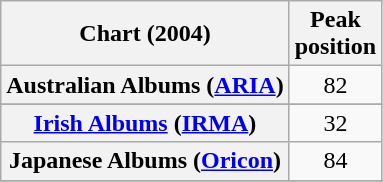<table class="wikitable sortable plainrowheaders" style="text-align:center">
<tr>
<th>Chart (2004)</th>
<th>Peak<br>position</th>
</tr>
<tr>
<th scope="row">Australian Albums (<a href='#'>ARIA</a>)</th>
<td>82</td>
</tr>
<tr>
</tr>
<tr>
</tr>
<tr>
</tr>
<tr>
</tr>
<tr>
</tr>
<tr>
</tr>
<tr>
<th scope="row"><a href='#'>Irish Albums</a> (<a href='#'>IRMA</a>)</th>
<td align="center">32</td>
</tr>
<tr>
<th scope="row">Japanese Albums (<a href='#'>Oricon</a>)</th>
<td align="center">84</td>
</tr>
<tr>
</tr>
<tr>
</tr>
<tr>
</tr>
<tr>
</tr>
<tr>
</tr>
</table>
